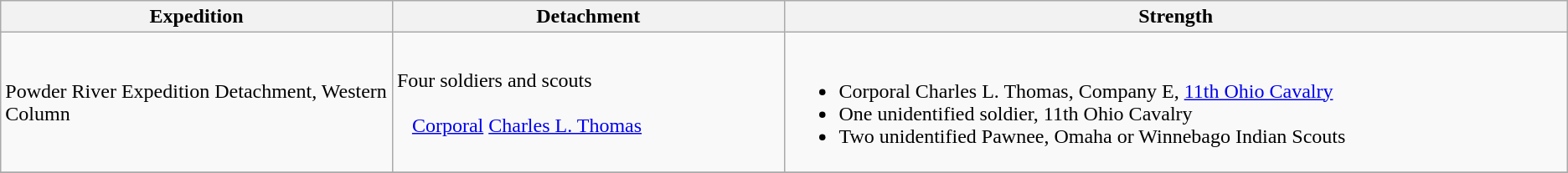<table class="wikitable">
<tr>
<th width=25%>Expedition</th>
<th width=25%>Detachment</th>
<th>Strength</th>
</tr>
<tr>
<td rowspan=1><br>Powder River Expedition Detachment, Western Column<br>    </td>
<td>Four soldiers and scouts<br><br>  
<a href='#'>Corporal</a> <a href='#'>Charles L. Thomas</a></td>
<td><br><ul><li>Corporal Charles L. Thomas, Company E, <a href='#'>11th Ohio Cavalry</a></li><li>One unidentified soldier, 11th Ohio Cavalry</li><li>Two unidentified Pawnee, Omaha or Winnebago Indian Scouts</li></ul></td>
</tr>
<tr>
</tr>
</table>
